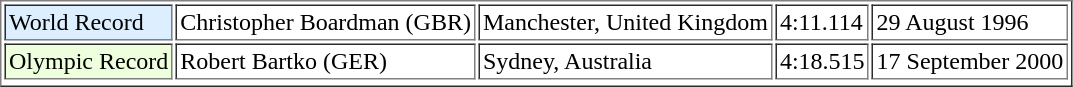<table border = "1" Cellpadding = "2">
<tr>
<td !align="left" bgcolor = "ddeeff">World Record</td>
<td>Christopher Boardman (GBR)</td>
<td>Manchester, United Kingdom</td>
<td>4:11.114</td>
<td>29 August 1996</td>
</tr>
<tr>
<td !align="left" bgcolor = "eeffdd">Olympic Record</td>
<td>Robert Bartko (GER)</td>
<td>Sydney, Australia</td>
<td>4:18.515</td>
<td>17 September 2000</td>
</tr>
<tr>
</tr>
</table>
